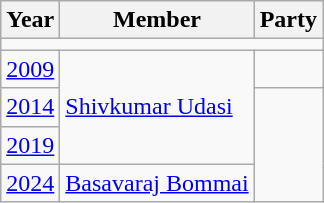<table class="wikitable sortable">
<tr>
<th>Year</th>
<th>Member</th>
<th colspan="2">Party</th>
</tr>
<tr>
<td colspan="4"></td>
</tr>
<tr>
<td><a href='#'>2009</a></td>
<td rowspan="3"><a href='#'>Shivkumar Udasi</a></td>
<td></td>
</tr>
<tr>
<td><a href='#'>2014</a></td>
</tr>
<tr>
<td><a href='#'>2019</a></td>
</tr>
<tr>
<td><a href='#'>2024</a></td>
<td><a href='#'>Basavaraj Bommai</a></td>
</tr>
</table>
